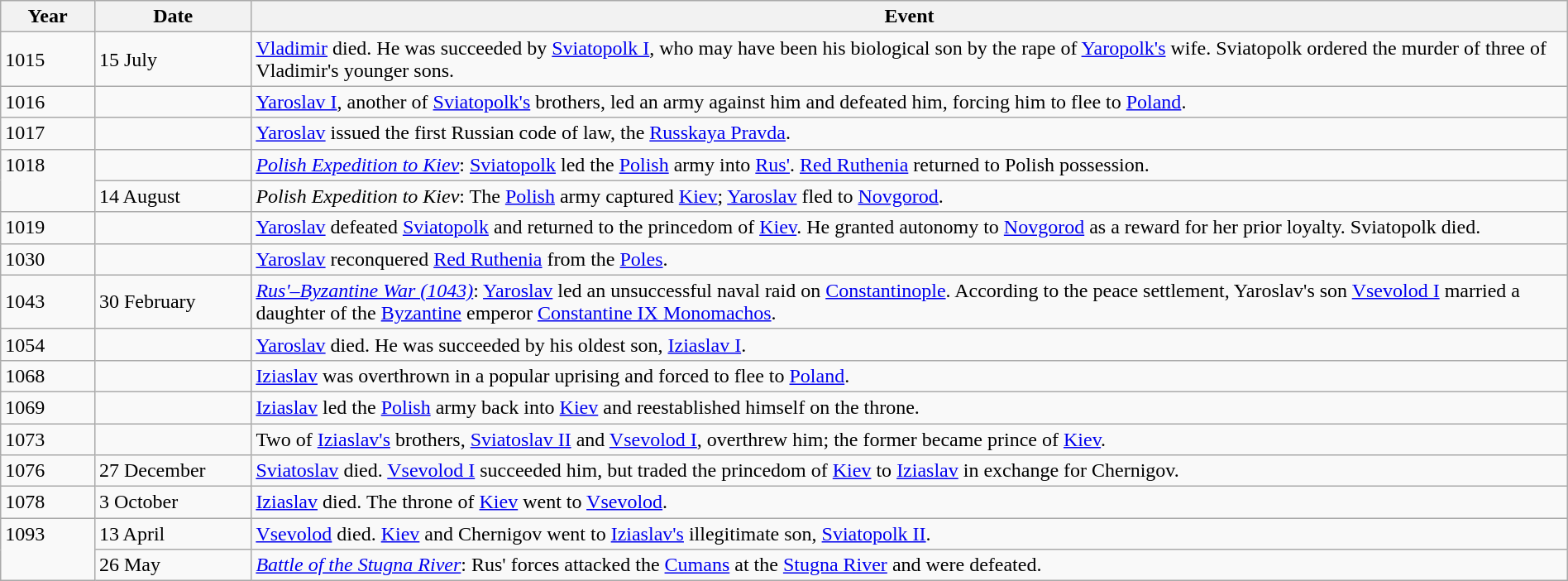<table class="wikitable" width="100%">
<tr>
<th style="width:6%">Year</th>
<th style="width:10%">Date</th>
<th>Event</th>
</tr>
<tr>
<td>1015</td>
<td>15 July</td>
<td><a href='#'>Vladimir</a> died. He was succeeded by <a href='#'>Sviatopolk I</a>, who may have been his biological son by the rape of <a href='#'>Yaropolk's</a> wife. Sviatopolk ordered the murder of three of Vladimir's younger sons.</td>
</tr>
<tr>
<td>1016</td>
<td></td>
<td><a href='#'>Yaroslav I</a>, another of <a href='#'>Sviatopolk's</a> brothers, led an army against him and defeated him, forcing him to flee to <a href='#'>Poland</a>.</td>
</tr>
<tr>
<td>1017</td>
<td></td>
<td><a href='#'>Yaroslav</a> issued the first Russian code of law, the <a href='#'>Russkaya Pravda</a>.</td>
</tr>
<tr>
<td rowspan="2" valign="top">1018</td>
<td></td>
<td><em><a href='#'>Polish Expedition to Kiev</a></em>: <a href='#'>Sviatopolk</a> led the <a href='#'>Polish</a> army into <a href='#'>Rus'</a>. <a href='#'>Red Ruthenia</a> returned to Polish possession.</td>
</tr>
<tr>
<td>14 August</td>
<td><em>Polish Expedition to Kiev</em>: The <a href='#'>Polish</a> army captured <a href='#'>Kiev</a>; <a href='#'>Yaroslav</a> fled to <a href='#'>Novgorod</a>.</td>
</tr>
<tr>
<td>1019</td>
<td></td>
<td><a href='#'>Yaroslav</a> defeated <a href='#'>Sviatopolk</a> and returned to the princedom of <a href='#'>Kiev</a>. He granted autonomy to <a href='#'>Novgorod</a> as a reward for her prior loyalty. Sviatopolk died.</td>
</tr>
<tr>
<td>1030</td>
<td></td>
<td><a href='#'>Yaroslav</a> reconquered <a href='#'>Red Ruthenia</a> from the <a href='#'>Poles</a>.</td>
</tr>
<tr>
<td>1043</td>
<td>30 February</td>
<td><em><a href='#'>Rus'–Byzantine War (1043)</a></em>: <a href='#'>Yaroslav</a> led an unsuccessful naval raid on <a href='#'>Constantinople</a>. According to the peace settlement, Yaroslav's son <a href='#'>Vsevolod I</a> married a daughter of the <a href='#'>Byzantine</a> emperor <a href='#'>Constantine IX Monomachos</a>.</td>
</tr>
<tr>
<td>1054</td>
<td></td>
<td><a href='#'>Yaroslav</a> died. He was succeeded by his oldest son, <a href='#'>Iziaslav I</a>.</td>
</tr>
<tr>
<td>1068</td>
<td></td>
<td><a href='#'>Iziaslav</a> was overthrown in a popular uprising and forced to flee to <a href='#'>Poland</a>.</td>
</tr>
<tr>
<td>1069</td>
<td></td>
<td><a href='#'>Iziaslav</a> led the <a href='#'>Polish</a> army back into <a href='#'>Kiev</a> and reestablished himself on the throne.</td>
</tr>
<tr>
<td>1073</td>
<td></td>
<td>Two of <a href='#'>Iziaslav's</a> brothers, <a href='#'>Sviatoslav II</a> and <a href='#'>Vsevolod I</a>, overthrew him; the former became prince of <a href='#'>Kiev</a>.</td>
</tr>
<tr>
<td>1076</td>
<td>27 December</td>
<td><a href='#'>Sviatoslav</a> died. <a href='#'>Vsevolod I</a> succeeded him, but traded the princedom of <a href='#'>Kiev</a> to <a href='#'>Iziaslav</a> in exchange for Chernigov.</td>
</tr>
<tr>
<td>1078</td>
<td>3 October</td>
<td><a href='#'>Iziaslav</a> died. The throne of <a href='#'>Kiev</a> went to <a href='#'>Vsevolod</a>.</td>
</tr>
<tr>
<td rowspan="2" valign="top">1093</td>
<td>13 April</td>
<td><a href='#'>Vsevolod</a> died. <a href='#'>Kiev</a> and Chernigov went to <a href='#'>Iziaslav's</a> illegitimate son, <a href='#'>Sviatopolk II</a>.</td>
</tr>
<tr>
<td>26 May</td>
<td><em><a href='#'>Battle of the Stugna River</a></em>: Rus' forces attacked the <a href='#'>Cumans</a> at the <a href='#'>Stugna River</a> and were defeated.</td>
</tr>
</table>
